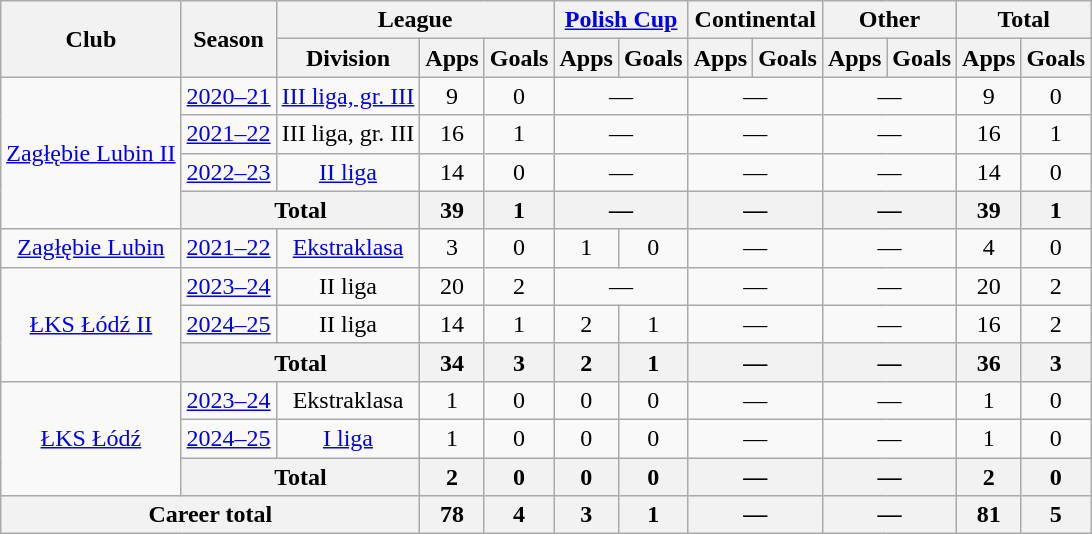<table class="wikitable" style="text-align: center;">
<tr>
<th rowspan="2">Club</th>
<th rowspan="2">Season</th>
<th colspan="3">League</th>
<th colspan="2"><a href='#'>Polish Cup</a></th>
<th colspan="2">Continental</th>
<th colspan="2">Other</th>
<th colspan="2">Total</th>
</tr>
<tr>
<th>Division</th>
<th>Apps</th>
<th>Goals</th>
<th>Apps</th>
<th>Goals</th>
<th>Apps</th>
<th>Goals</th>
<th>Apps</th>
<th>Goals</th>
<th>Apps</th>
<th>Goals</th>
</tr>
<tr>
<td rowspan=4><a href='#'>Zagłębie Lubin II</a></td>
<td><a href='#'>2020–21</a></td>
<td><a href='#'>III liga, gr. III</a></td>
<td>9</td>
<td>0</td>
<td colspan="2">—</td>
<td colspan="2">—</td>
<td colspan="2">—</td>
<td>9</td>
<td>0</td>
</tr>
<tr>
<td><a href='#'>2021–22</a></td>
<td>III liga, gr. III</td>
<td>16</td>
<td>1</td>
<td colspan="2">—</td>
<td colspan="2">—</td>
<td colspan="2">—</td>
<td>16</td>
<td>1</td>
</tr>
<tr>
<td><a href='#'>2022–23</a></td>
<td><a href='#'>II liga</a></td>
<td>14</td>
<td>0</td>
<td colspan="2">—</td>
<td colspan="2">—</td>
<td colspan="2">—</td>
<td>14</td>
<td>0</td>
</tr>
<tr>
<th colspan="2">Total</th>
<th>39</th>
<th>1</th>
<th colspan="2">—</th>
<th colspan="2">—</th>
<th colspan="2">—</th>
<th>39</th>
<th>1</th>
</tr>
<tr>
<td><a href='#'>Zagłębie Lubin</a></td>
<td><a href='#'>2021–22</a></td>
<td><a href='#'>Ekstraklasa</a></td>
<td>3</td>
<td>0</td>
<td>1</td>
<td>0</td>
<td colspan="2">—</td>
<td colspan="2">—</td>
<td>4</td>
<td>0</td>
</tr>
<tr>
<td rowspan=3><a href='#'>ŁKS Łódź II</a></td>
<td><a href='#'>2023–24</a></td>
<td>II liga</td>
<td>20</td>
<td>2</td>
<td colspan="2">—</td>
<td colspan="2">—</td>
<td colspan="2">—</td>
<td>20</td>
<td>2</td>
</tr>
<tr>
<td><a href='#'>2024–25</a></td>
<td>II liga</td>
<td>14</td>
<td>1</td>
<td>2</td>
<td>1</td>
<td colspan="2">—</td>
<td colspan="2">—</td>
<td>16</td>
<td>2</td>
</tr>
<tr>
<th colspan="2">Total</th>
<th>34</th>
<th>3</th>
<th>2</th>
<th>1</th>
<th colspan="2">—</th>
<th colspan="2">—</th>
<th>36</th>
<th>3</th>
</tr>
<tr>
<td rowspan=3><a href='#'>ŁKS Łódź</a></td>
<td><a href='#'>2023–24</a></td>
<td>Ekstraklasa</td>
<td>1</td>
<td>0</td>
<td>0</td>
<td>0</td>
<td colspan="2">—</td>
<td colspan="2">—</td>
<td>1</td>
<td>0</td>
</tr>
<tr>
<td><a href='#'>2024–25</a></td>
<td><a href='#'>I liga</a></td>
<td>1</td>
<td>0</td>
<td>0</td>
<td>0</td>
<td colspan="2">—</td>
<td colspan="2">—</td>
<td>1</td>
<td>0</td>
</tr>
<tr>
<th colspan="2">Total</th>
<th>2</th>
<th>0</th>
<th>0</th>
<th>0</th>
<th colspan="2">—</th>
<th colspan="2">—</th>
<th>2</th>
<th>0</th>
</tr>
<tr>
<th colspan="3">Career total</th>
<th>78</th>
<th>4</th>
<th>3</th>
<th>1</th>
<th colspan="2">—</th>
<th colspan="2">—</th>
<th>81</th>
<th>5</th>
</tr>
</table>
